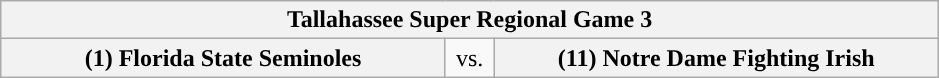<table class="wikitable">
<tr>
<th style="width: 604px;" colspan=3>Tallahassee Super Regional Game 3</th>
</tr>
<tr>
<th style="width: 289px; ">(1) Florida State Seminoles</th>
<td style="width: 25px; text-align:center">vs.</td>
<th style="width: 289px; ">(11) Notre Dame Fighting Irish</th>
</tr>
</table>
